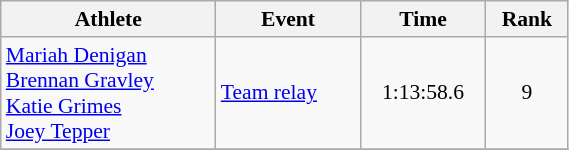<table class="wikitable" style="text-align:center; font-size:90%; width:30%;">
<tr>
<th>Athlete</th>
<th>Event</th>
<th>Time</th>
<th>Rank</th>
</tr>
<tr>
<td align=left><a href='#'>Mariah Denigan</a> <br> <a href='#'>Brennan Gravley</a> <br> <a href='#'>Katie Grimes</a> <br> <a href='#'>Joey Tepper</a></td>
<td align=left><a href='#'>Team relay</a></td>
<td>1:13:58.6</td>
<td>9</td>
</tr>
<tr>
</tr>
</table>
